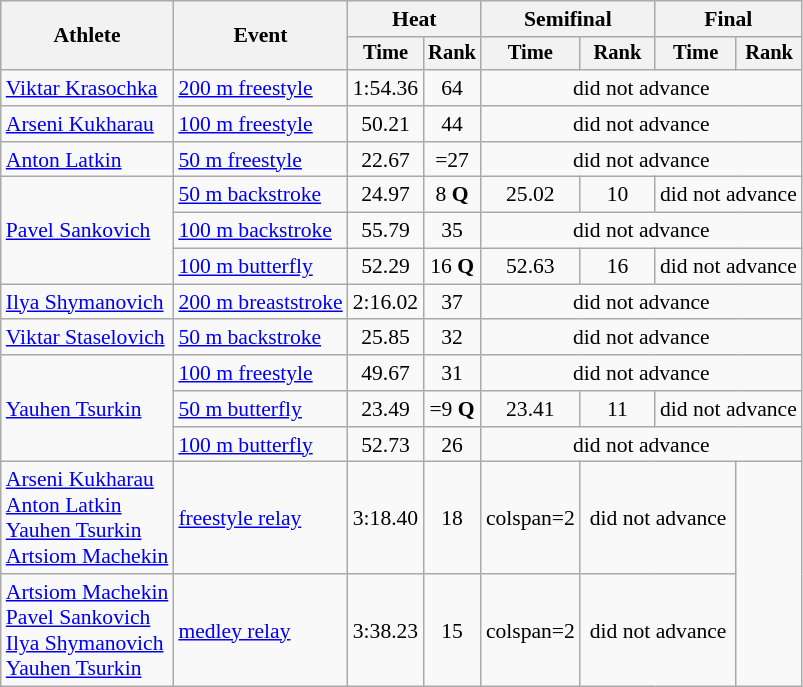<table class=wikitable style="font-size:90%">
<tr>
<th rowspan="2">Athlete</th>
<th rowspan="2">Event</th>
<th colspan="2">Heat</th>
<th colspan="2">Semifinal</th>
<th colspan="2">Final</th>
</tr>
<tr style="font-size:95%">
<th>Time</th>
<th>Rank</th>
<th>Time</th>
<th>Rank</th>
<th>Time</th>
<th>Rank</th>
</tr>
<tr align=center>
<td align=left><a href='#'>Viktar Krasochka</a></td>
<td align=left><a href='#'>200 m freestyle</a></td>
<td>1:54.36</td>
<td>64</td>
<td colspan=4>did not advance</td>
</tr>
<tr align=center>
<td align=left><a href='#'>Arseni Kukharau</a></td>
<td align=left><a href='#'>100 m freestyle</a></td>
<td>50.21</td>
<td>44</td>
<td colspan=4>did not advance</td>
</tr>
<tr align=center>
<td align=left><a href='#'>Anton Latkin</a></td>
<td align=left><a href='#'>50 m freestyle</a></td>
<td>22.67</td>
<td>=27</td>
<td colspan=4>did not advance</td>
</tr>
<tr align=center>
<td align=left rowspan=3><a href='#'>Pavel Sankovich</a></td>
<td align=left><a href='#'>50 m backstroke</a></td>
<td>24.97</td>
<td>8 <strong>Q</strong></td>
<td>25.02</td>
<td>10</td>
<td colspan=2>did not advance</td>
</tr>
<tr align=center>
<td align=left><a href='#'>100 m backstroke</a></td>
<td>55.79</td>
<td>35</td>
<td colspan=4>did not advance</td>
</tr>
<tr align=center>
<td align=left><a href='#'>100 m butterfly</a></td>
<td>52.29</td>
<td>16 <strong>Q</strong></td>
<td>52.63</td>
<td>16</td>
<td colspan=2>did not advance</td>
</tr>
<tr align=center>
<td align=left><a href='#'>Ilya Shymanovich</a></td>
<td align=left><a href='#'>200 m breaststroke</a></td>
<td>2:16.02</td>
<td>37</td>
<td colspan=4>did not advance</td>
</tr>
<tr align=center>
<td align=left><a href='#'>Viktar Staselovich</a></td>
<td align=left><a href='#'>50 m backstroke</a></td>
<td>25.85</td>
<td>32</td>
<td colspan=4>did not advance</td>
</tr>
<tr align=center>
<td align=left rowspan=3><a href='#'>Yauhen Tsurkin</a></td>
<td align=left><a href='#'>100 m freestyle</a></td>
<td>49.67</td>
<td>31</td>
<td colspan=4>did not advance</td>
</tr>
<tr align=center>
<td align=left><a href='#'>50 m butterfly</a></td>
<td>23.49</td>
<td>=9 <strong>Q</strong></td>
<td>23.41</td>
<td>11</td>
<td colspan=2>did not advance</td>
</tr>
<tr align=center>
<td align=left><a href='#'>100 m butterfly</a></td>
<td>52.73</td>
<td>26</td>
<td colspan=4>did not advance</td>
</tr>
<tr align=center>
<td align=left><a href='#'>Arseni Kukharau</a><br><a href='#'>Anton Latkin</a><br><a href='#'>Yauhen Tsurkin</a><br><a href='#'>Artsiom Machekin</a></td>
<td align=left><a href='#'> freestyle relay</a></td>
<td>3:18.40</td>
<td>18</td>
<td>colspan=2 </td>
<td colspan=2>did not advance</td>
</tr>
<tr align=center>
<td align=left><a href='#'>Artsiom Machekin</a><br><a href='#'>Pavel Sankovich</a><br><a href='#'>Ilya Shymanovich</a><br><a href='#'>Yauhen Tsurkin</a></td>
<td align=left><a href='#'> medley relay</a></td>
<td>3:38.23</td>
<td>15</td>
<td>colspan=2 </td>
<td colspan=2>did not advance</td>
</tr>
</table>
